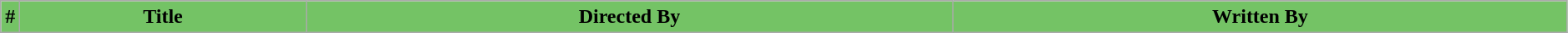<table class="wikitable plainrowheaders" width="99%" style="background:#FFFFFF;">
<tr>
<th width="1%" style="background:#74C365;">#</th>
<th style="background:#74C365;">Title</th>
<th style="background:#74C365;">Directed By</th>
<th style="background:#74C365;">Written By<br>





































</th>
</tr>
</table>
